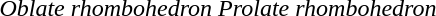<table style="margin:0pt auto 0pt auto">
<tr>
<td></td>
<td></td>
</tr>
<tr>
<td align=center><em>Oblate rhombohedron</em></td>
<td align=center><em>Prolate rhombohedron</em></td>
</tr>
</table>
